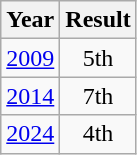<table class="wikitable" style="text-align:center">
<tr>
<th>Year</th>
<th>Result</th>
</tr>
<tr>
<td><a href='#'>2009</a></td>
<td>5th</td>
</tr>
<tr>
<td><a href='#'>2014</a></td>
<td>7th</td>
</tr>
<tr>
<td><a href='#'>2024</a></td>
<td>4th</td>
</tr>
</table>
